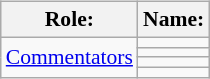<table class=wikitable style="font-size:90%; margin: 0.5em 0 0.5em 1em; float: right; clear: right;">
<tr>
<th>Role:</th>
<th>Name:</th>
</tr>
<tr>
<td rowspan=4><a href='#'>Commentators</a></td>
<td></td>
</tr>
<tr>
<td></td>
</tr>
<tr>
<td></td>
</tr>
<tr>
<td></td>
</tr>
</table>
